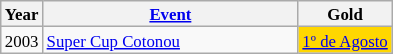<table class="wikitable" style="text-align:center; font-size:70%;">
<tr>
<th>Year</th>
<th width="165"><a href='#'>Event</a></th>
<th width="57">Gold</th>
</tr>
<tr>
<td>2003</td>
<td align=left><a href='#'>Super Cup Cotonou</a></td>
<td style="background:gold;"><a href='#'>1º de Agosto</a></td>
</tr>
</table>
